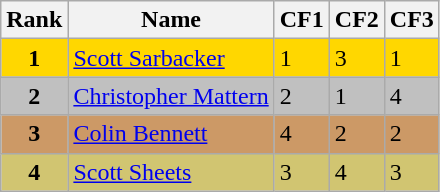<table class="wikitable sortable">
<tr>
<th>Rank</th>
<th>Name</th>
<th>CF1</th>
<th>CF2</th>
<th>CF3</th>
</tr>
<tr bgcolor="gold">
<td align="center"><strong>1</strong></td>
<td><a href='#'>Scott Sarbacker</a></td>
<td>1</td>
<td>3</td>
<td>1</td>
</tr>
<tr bgcolor="silver">
<td align="center"><strong>2</strong></td>
<td><a href='#'>Christopher Mattern</a></td>
<td>2</td>
<td>1</td>
<td>4</td>
</tr>
<tr bgcolor="cc9966">
<td align="center"><strong>3</strong></td>
<td><a href='#'>Colin Bennett</a></td>
<td>4</td>
<td>2</td>
<td>2</td>
</tr>
<tr bgcolor="#d1c571">
<td align="center"><strong>4</strong></td>
<td><a href='#'>Scott Sheets</a></td>
<td>3</td>
<td>4</td>
<td>3</td>
</tr>
</table>
